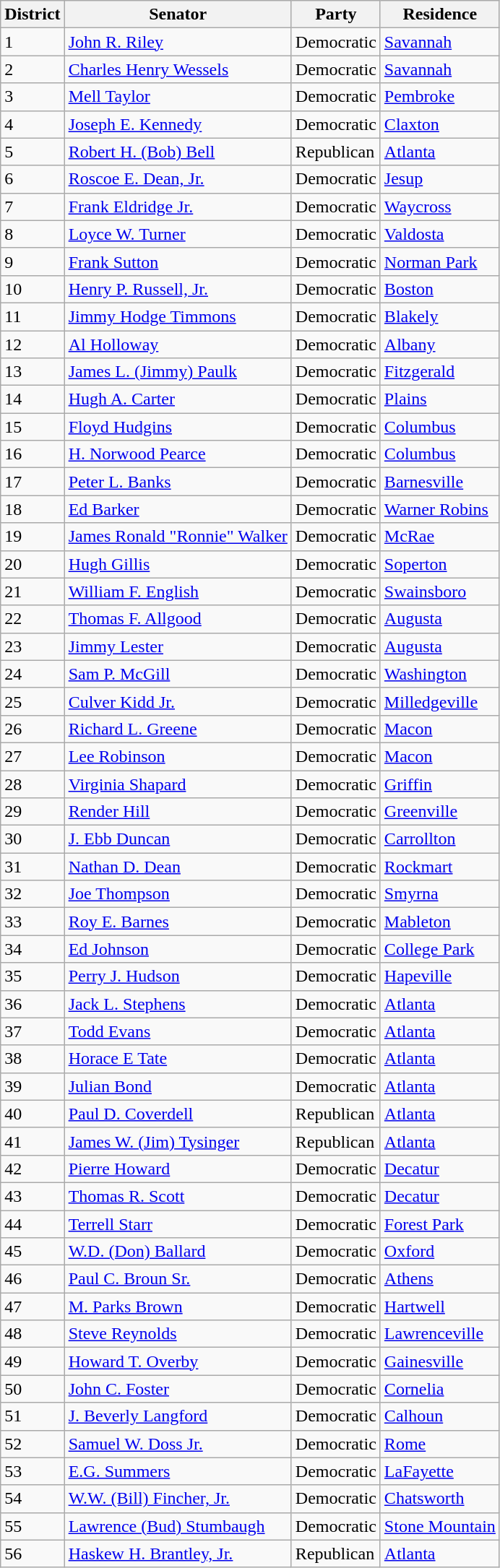<table class="wikitable sortable">
<tr>
<th>District</th>
<th>Senator</th>
<th>Party</th>
<th>Residence</th>
</tr>
<tr>
<td>1</td>
<td><a href='#'>John R. Riley</a></td>
<td>Democratic</td>
<td><a href='#'>Savannah</a></td>
</tr>
<tr>
<td>2</td>
<td><a href='#'>Charles Henry Wessels</a></td>
<td>Democratic</td>
<td><a href='#'>Savannah</a></td>
</tr>
<tr>
<td>3</td>
<td><a href='#'>Mell Taylor</a></td>
<td>Democratic</td>
<td><a href='#'>Pembroke</a></td>
</tr>
<tr>
<td>4</td>
<td><a href='#'>Joseph E. Kennedy</a></td>
<td>Democratic</td>
<td><a href='#'>Claxton</a></td>
</tr>
<tr>
<td>5</td>
<td><a href='#'>Robert H. (Bob) Bell</a></td>
<td>Republican</td>
<td><a href='#'>Atlanta</a></td>
</tr>
<tr>
<td>6</td>
<td><a href='#'>Roscoe E. Dean, Jr.</a></td>
<td>Democratic</td>
<td><a href='#'>Jesup</a></td>
</tr>
<tr>
<td>7</td>
<td><a href='#'>Frank Eldridge Jr.</a></td>
<td>Democratic</td>
<td><a href='#'>Waycross</a></td>
</tr>
<tr>
<td>8</td>
<td><a href='#'>Loyce W. Turner</a></td>
<td>Democratic</td>
<td><a href='#'>Valdosta</a></td>
</tr>
<tr>
<td>9</td>
<td><a href='#'>Frank Sutton</a></td>
<td>Democratic</td>
<td><a href='#'>Norman Park</a></td>
</tr>
<tr>
<td>10</td>
<td><a href='#'>Henry P. Russell, Jr.</a></td>
<td>Democratic</td>
<td><a href='#'>Boston</a></td>
</tr>
<tr>
<td>11</td>
<td><a href='#'>Jimmy Hodge Timmons</a></td>
<td>Democratic</td>
<td><a href='#'>Blakely</a></td>
</tr>
<tr>
<td>12</td>
<td><a href='#'>Al Holloway</a></td>
<td>Democratic</td>
<td><a href='#'>Albany</a></td>
</tr>
<tr>
<td>13</td>
<td><a href='#'>James L. (Jimmy) Paulk</a></td>
<td>Democratic</td>
<td><a href='#'>Fitzgerald</a></td>
</tr>
<tr>
<td>14</td>
<td><a href='#'>Hugh A. Carter</a></td>
<td>Democratic</td>
<td><a href='#'>Plains</a></td>
</tr>
<tr>
<td>15</td>
<td><a href='#'>Floyd Hudgins</a></td>
<td>Democratic</td>
<td><a href='#'>Columbus</a></td>
</tr>
<tr>
<td>16</td>
<td><a href='#'>H. Norwood Pearce</a></td>
<td>Democratic</td>
<td><a href='#'>Columbus</a></td>
</tr>
<tr>
<td>17</td>
<td><a href='#'>Peter L. Banks</a></td>
<td>Democratic</td>
<td><a href='#'>Barnesville</a></td>
</tr>
<tr>
<td>18</td>
<td><a href='#'>Ed Barker</a></td>
<td>Democratic</td>
<td><a href='#'>Warner Robins</a></td>
</tr>
<tr>
<td>19</td>
<td><a href='#'>James Ronald "Ronnie" Walker</a></td>
<td>Democratic</td>
<td><a href='#'>McRae</a></td>
</tr>
<tr>
<td>20</td>
<td><a href='#'>Hugh Gillis</a></td>
<td>Democratic</td>
<td><a href='#'>Soperton</a></td>
</tr>
<tr>
<td>21</td>
<td><a href='#'>William F. English</a></td>
<td>Democratic</td>
<td><a href='#'>Swainsboro</a></td>
</tr>
<tr>
<td>22</td>
<td><a href='#'>Thomas F. Allgood</a></td>
<td>Democratic</td>
<td><a href='#'>Augusta</a></td>
</tr>
<tr>
<td>23</td>
<td><a href='#'>Jimmy Lester</a></td>
<td>Democratic</td>
<td><a href='#'>Augusta</a></td>
</tr>
<tr>
<td>24</td>
<td><a href='#'>Sam P. McGill</a></td>
<td>Democratic</td>
<td><a href='#'>Washington</a></td>
</tr>
<tr>
<td>25</td>
<td><a href='#'>Culver Kidd Jr.</a></td>
<td>Democratic</td>
<td><a href='#'>Milledgeville</a></td>
</tr>
<tr>
<td>26</td>
<td><a href='#'>Richard L. Greene</a></td>
<td>Democratic</td>
<td><a href='#'>Macon</a></td>
</tr>
<tr>
<td>27</td>
<td><a href='#'>Lee Robinson</a></td>
<td>Democratic</td>
<td><a href='#'>Macon</a></td>
</tr>
<tr>
<td>28</td>
<td><a href='#'>Virginia Shapard</a></td>
<td>Democratic</td>
<td><a href='#'>Griffin</a></td>
</tr>
<tr>
<td>29</td>
<td><a href='#'>Render Hill</a></td>
<td>Democratic</td>
<td><a href='#'>Greenville</a></td>
</tr>
<tr>
<td>30</td>
<td><a href='#'>J. Ebb Duncan</a></td>
<td>Democratic</td>
<td><a href='#'>Carrollton</a></td>
</tr>
<tr>
<td>31</td>
<td><a href='#'>Nathan D. Dean</a></td>
<td>Democratic</td>
<td><a href='#'>Rockmart</a></td>
</tr>
<tr>
<td>32</td>
<td><a href='#'>Joe Thompson</a></td>
<td>Democratic</td>
<td><a href='#'>Smyrna</a></td>
</tr>
<tr>
<td>33</td>
<td><a href='#'>Roy E. Barnes</a></td>
<td>Democratic</td>
<td><a href='#'>Mableton</a></td>
</tr>
<tr>
<td>34</td>
<td><a href='#'>Ed Johnson</a></td>
<td>Democratic</td>
<td><a href='#'>College Park</a></td>
</tr>
<tr>
<td>35</td>
<td><a href='#'>Perry J. Hudson</a></td>
<td>Democratic</td>
<td><a href='#'>Hapeville</a></td>
</tr>
<tr>
<td>36</td>
<td><a href='#'>Jack L. Stephens</a></td>
<td>Democratic</td>
<td><a href='#'>Atlanta</a></td>
</tr>
<tr>
<td>37</td>
<td><a href='#'>Todd Evans</a></td>
<td>Democratic</td>
<td><a href='#'>Atlanta</a></td>
</tr>
<tr>
<td>38</td>
<td><a href='#'>Horace E Tate</a></td>
<td>Democratic</td>
<td><a href='#'>Atlanta</a></td>
</tr>
<tr>
<td>39</td>
<td><a href='#'>Julian Bond</a></td>
<td>Democratic</td>
<td><a href='#'>Atlanta</a></td>
</tr>
<tr>
<td>40</td>
<td><a href='#'>Paul D. Coverdell</a></td>
<td>Republican</td>
<td><a href='#'>Atlanta</a></td>
</tr>
<tr>
<td>41</td>
<td><a href='#'>James W. (Jim) Tysinger</a></td>
<td>Republican</td>
<td><a href='#'>Atlanta</a></td>
</tr>
<tr>
<td>42</td>
<td><a href='#'>Pierre Howard</a></td>
<td>Democratic</td>
<td><a href='#'>Decatur</a></td>
</tr>
<tr>
<td>43</td>
<td><a href='#'>Thomas R. Scott</a></td>
<td>Democratic</td>
<td><a href='#'>Decatur</a></td>
</tr>
<tr>
<td>44</td>
<td><a href='#'>Terrell Starr</a></td>
<td>Democratic</td>
<td><a href='#'>Forest Park</a></td>
</tr>
<tr>
<td>45</td>
<td><a href='#'>W.D. (Don) Ballard</a></td>
<td>Democratic</td>
<td><a href='#'>Oxford</a></td>
</tr>
<tr>
<td>46</td>
<td><a href='#'>Paul C. Broun Sr.</a></td>
<td>Democratic</td>
<td><a href='#'>Athens</a></td>
</tr>
<tr>
<td>47</td>
<td><a href='#'>M. Parks Brown</a></td>
<td>Democratic</td>
<td><a href='#'>Hartwell</a></td>
</tr>
<tr>
<td>48</td>
<td><a href='#'>Steve Reynolds</a></td>
<td>Democratic</td>
<td><a href='#'>Lawrenceville</a></td>
</tr>
<tr>
<td>49</td>
<td><a href='#'>Howard T. Overby</a></td>
<td>Democratic</td>
<td><a href='#'>Gainesville</a></td>
</tr>
<tr>
<td>50</td>
<td><a href='#'>John C. Foster</a></td>
<td>Democratic</td>
<td><a href='#'>Cornelia</a></td>
</tr>
<tr>
<td>51</td>
<td><a href='#'>J. Beverly Langford</a></td>
<td>Democratic</td>
<td><a href='#'>Calhoun</a></td>
</tr>
<tr>
<td>52</td>
<td><a href='#'>Samuel W. Doss Jr.</a></td>
<td>Democratic</td>
<td><a href='#'>Rome</a></td>
</tr>
<tr>
<td>53</td>
<td><a href='#'>E.G. Summers</a></td>
<td>Democratic</td>
<td><a href='#'>LaFayette</a></td>
</tr>
<tr>
<td>54</td>
<td><a href='#'>W.W. (Bill) Fincher, Jr.</a></td>
<td>Democratic</td>
<td><a href='#'>Chatsworth</a></td>
</tr>
<tr>
<td>55</td>
<td><a href='#'>Lawrence (Bud) Stumbaugh</a></td>
<td>Democratic</td>
<td><a href='#'>Stone Mountain</a></td>
</tr>
<tr>
<td>56</td>
<td><a href='#'>Haskew H. Brantley, Jr.</a></td>
<td>Republican</td>
<td><a href='#'>Atlanta</a></td>
</tr>
</table>
